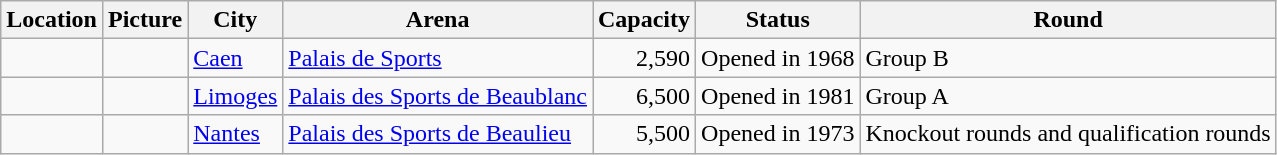<table class="wikitable sortable">
<tr>
<th>Location</th>
<th>Picture</th>
<th>City</th>
<th>Arena</th>
<th style="text-align:right;">Capacity</th>
<th>Status</th>
<th>Round</th>
</tr>
<tr>
<td></td>
<td></td>
<td><a href='#'>Caen</a></td>
<td><a href='#'>Palais de Sports</a></td>
<td style="text-align:right;">2,590</td>
<td>Opened in 1968</td>
<td>Group B</td>
</tr>
<tr>
<td></td>
<td></td>
<td><a href='#'>Limoges</a></td>
<td><a href='#'>Palais des Sports de Beaublanc</a></td>
<td style="text-align:right;">6,500</td>
<td>Opened in 1981</td>
<td>Group A</td>
</tr>
<tr>
<td></td>
<td></td>
<td><a href='#'>Nantes</a></td>
<td><a href='#'>Palais des Sports de Beaulieu</a></td>
<td style="text-align:right;">5,500</td>
<td>Opened in 1973</td>
<td>Knockout rounds and qualification rounds</td>
</tr>
</table>
